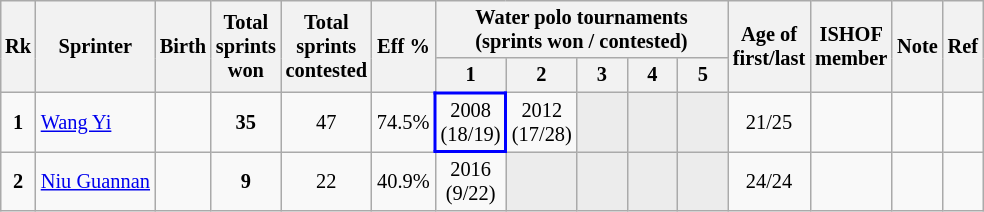<table class="wikitable sortable" style="text-align: center; font-size: 85%; margin-left: 1em;">
<tr>
<th rowspan="2">Rk</th>
<th rowspan="2">Sprinter</th>
<th rowspan="2">Birth</th>
<th rowspan="2">Total<br>sprints<br>won</th>
<th rowspan="2">Total<br>sprints<br>contested</th>
<th rowspan="2">Eff %</th>
<th colspan="5">Water polo tournaments<br>(sprints won / contested)</th>
<th rowspan="2">Age of<br>first/last</th>
<th rowspan="2">ISHOF<br>member</th>
<th rowspan="2">Note</th>
<th rowspan="2" class="unsortable">Ref</th>
</tr>
<tr>
<th>1</th>
<th style="width: 2em;" class="unsortable">2</th>
<th style="width: 2em;" class="unsortable">3</th>
<th style="width: 2em;" class="unsortable">4</th>
<th style="width: 2em;" class="unsortable">5</th>
</tr>
<tr>
<td><strong>1</strong></td>
<td style="text-align: left;" data-sort-value="Wang, Yi"><a href='#'>Wang Yi</a></td>
<td></td>
<td><strong>35</strong></td>
<td>47</td>
<td>74.5%</td>
<td style="border: 2px solid blue;">2008<br>(18/19)</td>
<td>2012<br>(17/28)</td>
<td style="background-color: #ececec;"></td>
<td style="background-color: #ececec;"></td>
<td style="background-color: #ececec;"></td>
<td>21/25</td>
<td></td>
<td style="text-align: left;"></td>
<td></td>
</tr>
<tr>
<td><strong>2</strong></td>
<td style="text-align: left;" data-sort-value="Guannan, Niu"><a href='#'>Niu Guannan</a></td>
<td></td>
<td><strong>9</strong></td>
<td>22</td>
<td>40.9%</td>
<td>2016<br>(9/22)</td>
<td style="background-color: #ececec;"></td>
<td style="background-color: #ececec;"></td>
<td style="background-color: #ececec;"></td>
<td style="background-color: #ececec;"></td>
<td>24/24</td>
<td></td>
<td style="text-align: left;"></td>
<td></td>
</tr>
</table>
